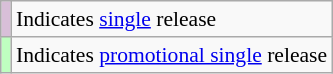<table class="wikitable" style="font-size:90%;">
<tr>
<th scope="row" style="background:thistle;"></th>
<td>Indicates <a href='#'>single</a> release</td>
</tr>
<tr>
<th scope="row" style="background-color:#BFFFC0"></th>
<td>Indicates <a href='#'>promotional single</a> release</td>
</tr>
</table>
